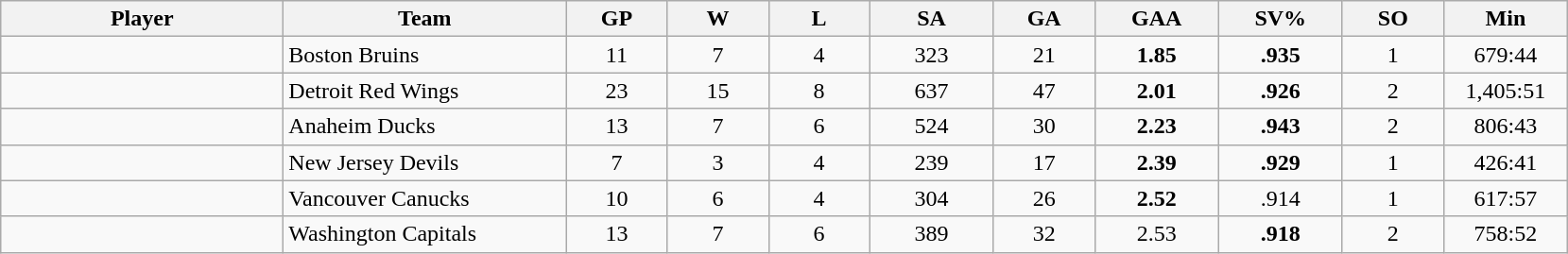<table style="border: 1px solid; padding: 3px; border-spacing:0; text-align: center;" class="wikitable sortable">
<tr>
<th style="width:12em">Player</th>
<th style="width:12em">Team</th>
<th style="width:4em">GP</th>
<th style="width:4em">W</th>
<th style="width:4em">L</th>
<th style="width:5em">SA</th>
<th style="width:4em">GA</th>
<th style="width:5em">GAA</th>
<th style="width:5em">SV%</th>
<th style="width:4em">SO</th>
<th style="width:5em">Min</th>
</tr>
<tr>
<td align=left></td>
<td align=left>Boston Bruins</td>
<td>11</td>
<td>7</td>
<td>4</td>
<td>323</td>
<td>21</td>
<td><strong>1.85</strong></td>
<td><strong>.935</strong></td>
<td>1</td>
<td>679:44</td>
</tr>
<tr>
<td align=left></td>
<td align=left>Detroit Red Wings</td>
<td>23</td>
<td>15</td>
<td>8</td>
<td>637</td>
<td>47</td>
<td><strong>2.01</strong></td>
<td><strong>.926</strong></td>
<td>2</td>
<td>1,405:51</td>
</tr>
<tr>
<td align=left></td>
<td align=left>Anaheim Ducks</td>
<td>13</td>
<td>7</td>
<td>6</td>
<td>524</td>
<td>30</td>
<td><strong>2.23</strong></td>
<td><strong>.943</strong></td>
<td>2</td>
<td>806:43</td>
</tr>
<tr>
<td align=left></td>
<td align=left>New Jersey Devils</td>
<td>7</td>
<td>3</td>
<td>4</td>
<td>239</td>
<td>17</td>
<td><strong>2.39</strong></td>
<td><strong>.929</strong></td>
<td>1</td>
<td>426:41</td>
</tr>
<tr>
<td align=left></td>
<td align=left>Vancouver Canucks</td>
<td>10</td>
<td>6</td>
<td>4</td>
<td>304</td>
<td>26</td>
<td><strong>2.52</strong></td>
<td>.914</td>
<td>1</td>
<td>617:57</td>
</tr>
<tr>
<td align=left></td>
<td align=left>Washington Capitals</td>
<td>13</td>
<td>7</td>
<td>6</td>
<td>389</td>
<td>32</td>
<td>2.53</td>
<td><strong>.918</strong></td>
<td>2</td>
<td>758:52</td>
</tr>
</table>
